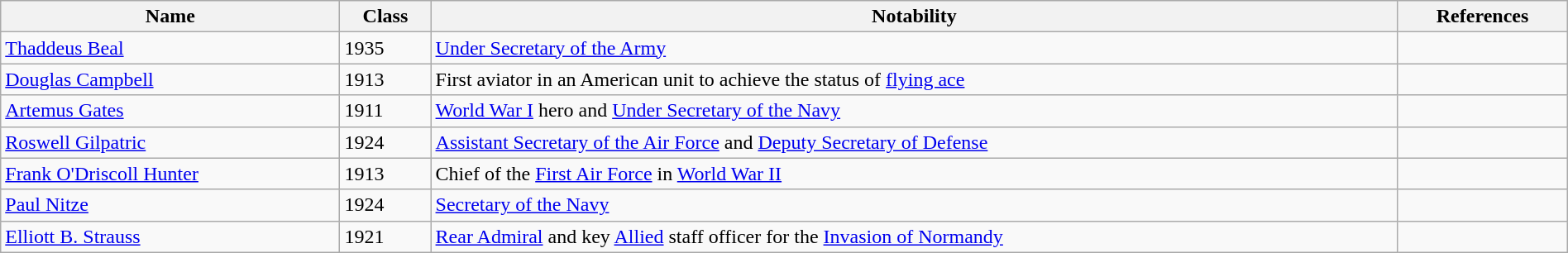<table class="wikitable sortable" style="width:100%;">
<tr>
<th>Name</th>
<th>Class</th>
<th>Notability</th>
<th>References</th>
</tr>
<tr>
<td><a href='#'>Thaddeus Beal</a></td>
<td>1935</td>
<td><a href='#'>Under Secretary of the Army</a></td>
<td></td>
</tr>
<tr>
<td><a href='#'>Douglas Campbell</a></td>
<td>1913</td>
<td>First aviator in an American unit to achieve the status of <a href='#'>flying ace</a></td>
<td></td>
</tr>
<tr>
<td><a href='#'>Artemus Gates</a></td>
<td>1911</td>
<td><a href='#'>World War I</a> hero and <a href='#'>Under Secretary of the Navy</a></td>
<td></td>
</tr>
<tr>
<td><a href='#'>Roswell Gilpatric</a></td>
<td>1924</td>
<td><a href='#'>Assistant Secretary of the Air Force</a> and <a href='#'>Deputy Secretary of Defense</a></td>
<td></td>
</tr>
<tr>
<td><a href='#'>Frank O'Driscoll Hunter</a></td>
<td>1913</td>
<td>Chief of the <a href='#'>First Air Force</a> in <a href='#'>World War II</a></td>
<td></td>
</tr>
<tr>
<td><a href='#'>Paul Nitze</a></td>
<td>1924</td>
<td><a href='#'>Secretary of the Navy</a></td>
<td></td>
</tr>
<tr>
<td><a href='#'>Elliott B. Strauss</a></td>
<td>1921</td>
<td><a href='#'>Rear Admiral</a> and key <a href='#'>Allied</a> staff officer for the <a href='#'>Invasion of Normandy</a></td>
<td></td>
</tr>
</table>
